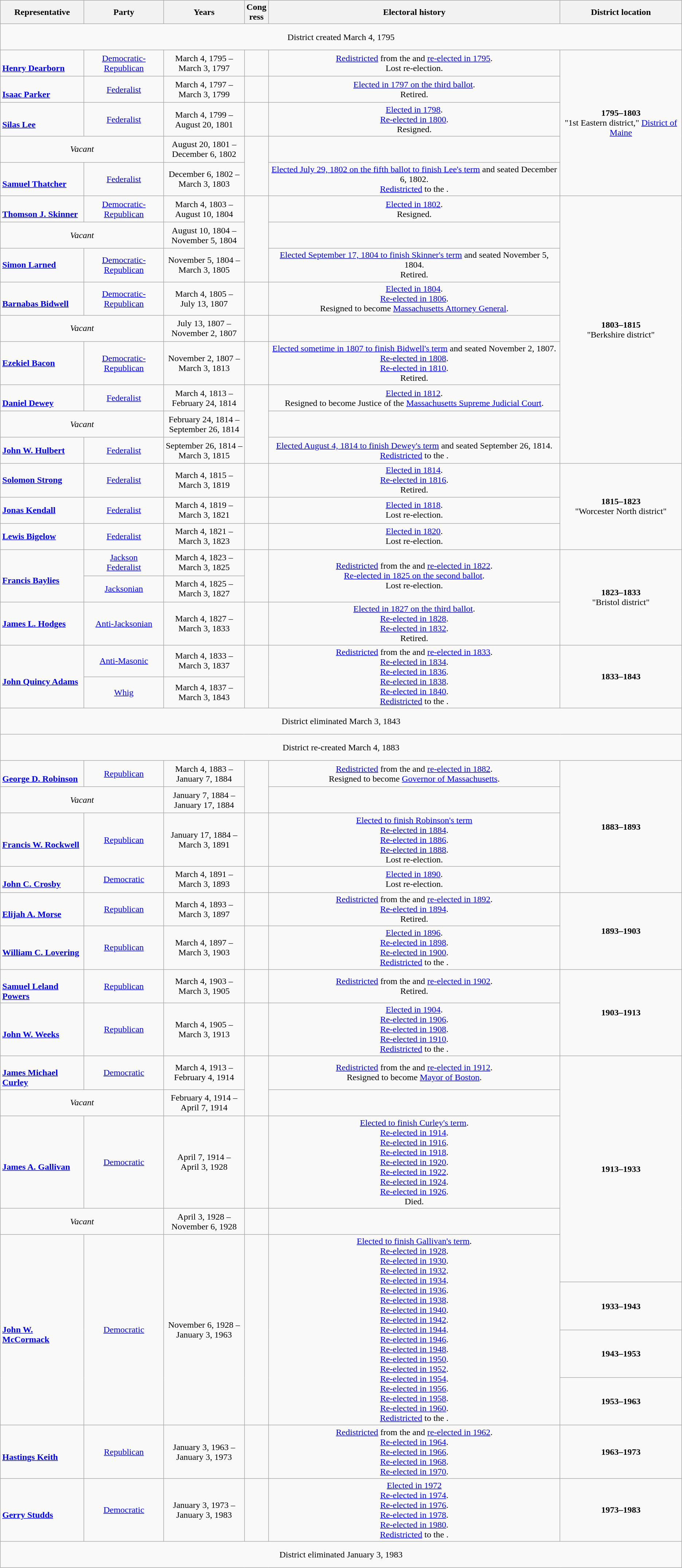<table class=wikitable style="text-align:center">
<tr>
<th>Representative<br></th>
<th>Party</th>
<th>Years</th>
<th>Cong<br>ress</th>
<th>Electoral history</th>
<th>District location</th>
</tr>
<tr style="height:3em">
<td colspan=6>District created March 4, 1795</td>
</tr>
<tr style="height:3em">
<td align=left><br><strong><a href='#'>Henry Dearborn</a></strong><br></td>
<td><a href='#'>Democratic-Republican</a></td>
<td nowrap>March 4, 1795 –<br>March 3, 1797</td>
<td></td>
<td><a href='#'>Redistricted</a> from the  and <a href='#'>re-elected in 1795</a>.<br>Lost re-election.</td>
<td rowspan=5><strong>1795–1803</strong><br>"1st Eastern district," <a href='#'>District of Maine</a></td>
</tr>
<tr style="height:3em">
<td align=left><br><strong><a href='#'>Isaac Parker</a></strong><br></td>
<td><a href='#'>Federalist</a></td>
<td nowrap>March 4, 1797 –<br>March 3, 1799</td>
<td></td>
<td><a href='#'>Elected in 1797 on the third ballot</a>.<br>Retired.</td>
</tr>
<tr style="height:3em">
<td align=left><br><strong><a href='#'>Silas Lee</a></strong><br></td>
<td><a href='#'>Federalist</a></td>
<td nowrap>March 4, 1799 –<br>August 20, 1801</td>
<td></td>
<td><a href='#'>Elected in 1798</a>.<br><a href='#'>Re-elected in 1800</a>.<br>Resigned.</td>
</tr>
<tr style="height:3em">
<td colspan=2><em>Vacant</em></td>
<td nowrap>August 20, 1801 –<br>December 6, 1802</td>
<td rowspan=2></td>
</tr>
<tr style="height:3em">
<td align=left><br><strong><a href='#'>Samuel Thatcher</a></strong><br></td>
<td><a href='#'>Federalist</a></td>
<td nowrap>December 6, 1802 –<br>March 3, 1803</td>
<td><a href='#'>Elected July 29, 1802 on the fifth ballot to finish Lee's term</a> and seated December 6, 1802.<br><a href='#'>Redistricted</a> to the .</td>
</tr>
<tr style="height:3em">
<td align=left><br><strong><a href='#'>Thomson J. Skinner</a></strong><br></td>
<td><a href='#'>Democratic-Republican</a></td>
<td nowrap>March 4, 1803 –<br>August 10, 1804</td>
<td rowspan=3></td>
<td><a href='#'>Elected in 1802</a>.<br>Resigned.</td>
<td rowspan=9><strong>1803–1815</strong><br>"Berkshire district"</td>
</tr>
<tr style="height:3em">
<td colspan=2><em>Vacant</em></td>
<td nowrap>August 10, 1804 –<br>November 5, 1804</td>
</tr>
<tr style="height:3em">
<td align=left><strong><a href='#'>Simon Larned</a></strong><br></td>
<td><a href='#'>Democratic-Republican</a></td>
<td nowrap>November 5, 1804 –<br>March 3, 1805</td>
<td><a href='#'>Elected September 17, 1804 to finish Skinner's term</a> and seated November 5, 1804.<br>Retired.</td>
</tr>
<tr style="height:3em">
<td align=left><br><strong><a href='#'>Barnabas Bidwell</a></strong><br></td>
<td><a href='#'>Democratic-Republican</a></td>
<td nowrap>March 4, 1805 –<br>July 13, 1807</td>
<td></td>
<td><a href='#'>Elected in 1804</a>.<br><a href='#'>Re-elected in 1806</a>.<br>Resigned to become <a href='#'>Massachusetts Attorney General</a>.</td>
</tr>
<tr style="height:3em">
<td colspan=2><em>Vacant</em></td>
<td nowrap>July 13, 1807 –<br>November 2, 1807</td>
<td></td>
</tr>
<tr style="height:3em">
<td align=left><strong><a href='#'>Ezekiel Bacon</a></strong><br></td>
<td><a href='#'>Democratic-Republican</a></td>
<td nowrap>November 2, 1807 –<br>March 3, 1813</td>
<td></td>
<td><a href='#'>Elected sometime in 1807 to finish Bidwell's term</a> and seated November 2, 1807.<br><a href='#'>Re-elected in 1808</a>.<br><a href='#'>Re-elected in 1810</a>.<br>Retired.</td>
</tr>
<tr style="height:3em">
<td align=left><br><strong><a href='#'>Daniel Dewey</a></strong><br></td>
<td><a href='#'>Federalist</a></td>
<td nowrap>March 4, 1813 –<br>February 24, 1814</td>
<td rowspan=3></td>
<td><a href='#'>Elected in 1812</a>.<br>Resigned to become Justice of the <a href='#'>Massachusetts Supreme Judicial Court</a>.</td>
</tr>
<tr style="height:3em">
<td colspan=2><em>Vacant</em></td>
<td nowrap>February 24, 1814 –<br>September 26, 1814</td>
</tr>
<tr style="height:3em">
<td align=left><strong><a href='#'>John W. Hulbert</a></strong><br></td>
<td><a href='#'>Federalist</a></td>
<td nowrap>September 26, 1814 –<br>March 3, 1815</td>
<td><a href='#'>Elected August 4, 1814 to finish Dewey's term</a> and seated September 26, 1814.<br><a href='#'>Redistricted</a> to the .</td>
</tr>
<tr style="height:3em">
<td align=left><strong><a href='#'>Solomon Strong</a></strong><br></td>
<td><a href='#'>Federalist</a></td>
<td nowrap>March 4, 1815 –<br>March 3, 1819</td>
<td></td>
<td><a href='#'>Elected in 1814</a>.<br><a href='#'>Re-elected in 1816</a>.<br>Retired.</td>
<td rowspan=3><strong>1815–1823</strong><br>"Worcester North district"</td>
</tr>
<tr style="height:3em">
<td align=left><strong><a href='#'>Jonas Kendall</a></strong><br></td>
<td><a href='#'>Federalist</a></td>
<td nowrap>March 4, 1819 –<br>March 3, 1821</td>
<td></td>
<td><a href='#'>Elected in 1818</a>.<br>Lost re-election.</td>
</tr>
<tr style="height:3em">
<td align=left><strong><a href='#'>Lewis Bigelow</a></strong><br></td>
<td><a href='#'>Federalist</a></td>
<td nowrap>March 4, 1821 –<br>March 3, 1823</td>
<td></td>
<td><a href='#'>Elected in 1820</a>.<br>Lost re-election.</td>
</tr>
<tr style="height:3em">
<td rowspan=2 align=left><br><strong><a href='#'>Francis Baylies</a></strong><br></td>
<td><a href='#'>Jackson<br>Federalist</a></td>
<td nowrap>March 4, 1823 –<br>March 3, 1825</td>
<td rowspan=2></td>
<td rowspan=2><a href='#'>Redistricted</a> from the  and <a href='#'>re-elected in 1822</a>.<br><a href='#'>Re-elected in 1825 on the second ballot</a>.<br>Lost re-election.</td>
<td rowspan=3><strong>1823–1833</strong><br>"Bristol district"</td>
</tr>
<tr style="height:3em">
<td><a href='#'>Jacksonian</a></td>
<td nowrap>March 4, 1825 –<br>March 3, 1827</td>
</tr>
<tr style="height:3em">
<td align=left><strong><a href='#'>James L. Hodges</a></strong><br></td>
<td><a href='#'>Anti-Jacksonian</a></td>
<td nowrap>March 4, 1827 –<br>March 3, 1833</td>
<td></td>
<td><a href='#'>Elected in 1827 on the third ballot</a>.<br><a href='#'>Re-elected in 1828</a>.<br><a href='#'>Re-elected in 1832</a>.<br>Retired.</td>
</tr>
<tr style="height:3em">
<td rowspan=2 align=left><br><strong><a href='#'>John Quincy Adams</a></strong><br></td>
<td><a href='#'>Anti-Masonic</a></td>
<td nowrap>March 4, 1833 –<br>March 3, 1837</td>
<td rowspan=2></td>
<td rowspan=2><a href='#'>Redistricted</a> from the  and <a href='#'>re-elected in 1833</a>.<br><a href='#'>Re-elected in 1834</a>.<br><a href='#'>Re-elected in 1836</a>.<br><a href='#'>Re-elected in 1838</a>.<br><a href='#'>Re-elected in 1840</a>.<br><a href='#'>Redistricted</a> to the .</td>
<td rowspan=2><strong>1833–1843</strong><br></td>
</tr>
<tr style="height:3em">
<td><a href='#'>Whig</a></td>
<td nowrap>March 4, 1837 –<br>March 3, 1843</td>
</tr>
<tr style="height:3em">
<td colspan=6>District eliminated March 3, 1843</td>
</tr>
<tr style="height:3em">
<td colspan=6>District re-created March 4, 1883</td>
</tr>
<tr style="height:3em">
<td align=left><br><strong><a href='#'>George D. Robinson</a></strong><br></td>
<td><a href='#'>Republican</a></td>
<td nowrap>March 4, 1883 –<br>January 7, 1884</td>
<td rowspan=2></td>
<td nowrap><a href='#'>Redistricted</a> from the  and <a href='#'>re-elected in 1882</a>.<br>Resigned to become <a href='#'>Governor of Massachusetts</a>.</td>
<td rowspan=4><strong>1883–1893</strong><br></td>
</tr>
<tr style="height:3em">
<td colspan=2><em>Vacant</em></td>
<td nowrap>January 7, 1884 –<br>January 17, 1884</td>
</tr>
<tr style="height:3em">
<td align=left><br><strong><a href='#'>Francis W. Rockwell</a></strong><br></td>
<td><a href='#'>Republican</a></td>
<td nowrap>January 17, 1884 –<br>March 3, 1891</td>
<td></td>
<td><a href='#'>Elected to finish Robinson's term</a><br><a href='#'>Re-elected in 1884</a>.<br><a href='#'>Re-elected in 1886</a>.<br><a href='#'>Re-elected in 1888</a>.<br>Lost re-election.</td>
</tr>
<tr style="height:3em">
<td align=left><br><strong><a href='#'>John C. Crosby</a></strong><br></td>
<td><a href='#'>Democratic</a></td>
<td nowrap>March 4, 1891 –<br>March 3, 1893</td>
<td></td>
<td><a href='#'>Elected in 1890</a>.<br>Lost re-election.</td>
</tr>
<tr style="height:3em">
<td align=left><br><strong><a href='#'>Elijah A. Morse</a></strong><br></td>
<td><a href='#'>Republican</a></td>
<td nowrap>March 4, 1893 –<br>March 3, 1897</td>
<td></td>
<td nowrap><a href='#'>Redistricted</a> from the  and <a href='#'>re-elected in 1892</a>.<br><a href='#'>Re-elected in 1894</a>.<br>Retired.</td>
<td rowspan=2><strong>1893–1903</strong><br></td>
</tr>
<tr style="height:3em">
<td align=left><br><strong><a href='#'>William C. Lovering</a></strong><br></td>
<td><a href='#'>Republican</a></td>
<td nowrap>March 4, 1897 –<br>March 3, 1903</td>
<td></td>
<td><a href='#'>Elected in 1896</a>.<br><a href='#'>Re-elected in 1898</a>.<br><a href='#'>Re-elected in 1900</a>.<br><a href='#'>Redistricted</a> to the .</td>
</tr>
<tr style="height:3em">
<td align=left><br><strong><a href='#'>Samuel Leland Powers</a></strong><br></td>
<td><a href='#'>Republican</a></td>
<td nowrap>March 4, 1903 –<br>March 3, 1905</td>
<td></td>
<td nowrap><a href='#'>Redistricted</a> from the  and <a href='#'>re-elected in 1902</a>.<br>Retired.</td>
<td rowspan=2><strong>1903–1913</strong><br></td>
</tr>
<tr style="height:3em">
<td align=left><br><strong><a href='#'>John W. Weeks</a></strong><br></td>
<td><a href='#'>Republican</a></td>
<td nowrap>March 4, 1905 –<br>March 3, 1913</td>
<td></td>
<td><a href='#'>Elected in 1904</a>.<br><a href='#'>Re-elected in 1906</a>.<br><a href='#'>Re-elected in 1908</a>.<br><a href='#'>Re-elected in 1910</a>.<br><a href='#'>Redistricted</a> to the .</td>
</tr>
<tr style="height:3em">
<td align=left><br><strong><a href='#'>James Michael Curley</a></strong><br></td>
<td><a href='#'>Democratic</a></td>
<td nowrap>March 4, 1913 –<br>February 4, 1914</td>
<td rowspan=2></td>
<td nowrap><a href='#'>Redistricted</a> from the  and <a href='#'>re-elected in 1912</a>.<br>Resigned to become <a href='#'>Mayor of Boston</a>.</td>
<td rowspan=5><strong>1913–1933</strong><br></td>
</tr>
<tr style="height:3em">
<td colspan=2><em>Vacant</em></td>
<td nowrap>February 4, 1914 –<br>April 7, 1914</td>
</tr>
<tr style="height:3em">
<td align=left><br><strong><a href='#'>James A. Gallivan</a></strong><br></td>
<td><a href='#'>Democratic</a></td>
<td nowrap>April 7, 1914 –<br>April 3, 1928</td>
<td></td>
<td><a href='#'>Elected to finish Curley's term</a>.<br><a href='#'>Re-elected in 1914</a>.<br><a href='#'>Re-elected in 1916</a>.<br><a href='#'>Re-elected in 1918</a>.<br><a href='#'>Re-elected in 1920</a>.<br><a href='#'>Re-elected in 1922</a>.<br><a href='#'>Re-elected in 1924</a>.<br><a href='#'>Re-elected in 1926</a>.<br>Died.</td>
</tr>
<tr style="height:3em">
<td colspan=2><em>Vacant</em></td>
<td nowrap>April 3, 1928 –<br>November 6, 1928</td>
<td></td>
</tr>
<tr style="height:3em">
<td rowspan=4 align=left><br><strong><a href='#'>John W. McCormack</a></strong><br></td>
<td rowspan=4 ><a href='#'>Democratic</a></td>
<td rowspan=4 nowrap>November 6, 1928 –<br>January 3, 1963</td>
<td rowspan=4></td>
<td rowspan=4><a href='#'>Elected to finish Gallivan's term</a>.<br><a href='#'>Re-elected in 1928</a>.<br><a href='#'>Re-elected in 1930</a>.<br><a href='#'>Re-elected in 1932</a>.<br><a href='#'>Re-elected in 1934</a>.<br><a href='#'>Re-elected in 1936</a>.<br><a href='#'>Re-elected in 1938</a>.<br><a href='#'>Re-elected in 1940</a>.<br><a href='#'>Re-elected in 1942</a>.<br><a href='#'>Re-elected in 1944</a>.<br><a href='#'>Re-elected in 1946</a>.<br><a href='#'>Re-elected in 1948</a>.<br><a href='#'>Re-elected in 1950</a>.<br><a href='#'>Re-elected in 1952</a>.<br><a href='#'>Re-elected in 1954</a>.<br><a href='#'>Re-elected in 1956</a>.<br><a href='#'>Re-elected in 1958</a>.<br><a href='#'>Re-elected in 1960</a>.<br><a href='#'>Redistricted</a> to the .</td>
</tr>
<tr style="height:3em">
<td><strong>1933–1943</strong><br></td>
</tr>
<tr style="height:3em">
<td><strong>1943–1953</strong><br></td>
</tr>
<tr style="height:3em">
<td><strong>1953–1963</strong><br></td>
</tr>
<tr style="height:3em">
<td align=left><br><strong><a href='#'>Hastings Keith</a></strong><br></td>
<td><a href='#'>Republican</a></td>
<td nowrap>January 3, 1963 –<br>January 3, 1973</td>
<td></td>
<td><a href='#'>Redistricted</a> from the  and <a href='#'>re-elected in 1962</a>.<br><a href='#'>Re-elected in 1964</a>.<br><a href='#'>Re-elected in 1966</a>.<br><a href='#'>Re-elected in 1968</a>.<br><a href='#'>Re-elected in 1970</a>.<br></td>
<td><strong>1963–1973</strong><br></td>
</tr>
<tr style="height:3em">
<td align=left><br><strong><a href='#'>Gerry Studds</a></strong><br></td>
<td><a href='#'>Democratic</a></td>
<td nowrap>January 3, 1973 –<br>January 3, 1983</td>
<td></td>
<td><a href='#'>Elected in 1972</a><br><a href='#'>Re-elected in 1974</a>.<br><a href='#'>Re-elected in 1976</a>.<br><a href='#'>Re-elected in 1978</a>.<br><a href='#'>Re-elected in 1980</a>.<br><a href='#'>Redistricted</a> to the .</td>
<td><strong>1973–1983</strong><br></td>
</tr>
<tr style="height:3em">
<td colspan=6>District eliminated January 3, 1983</td>
</tr>
</table>
